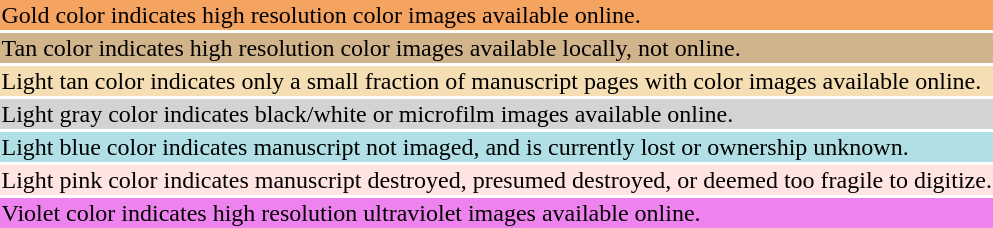<table style="background:transparent">
<tr>
<td bgcolor="sandybrown">Gold color indicates high resolution color images available online.</td>
</tr>
<tr>
<td bgcolor="tan">Tan color indicates high resolution color images available locally, not online.</td>
</tr>
<tr>
<td bgcolor="wheat">Light tan color indicates only a small fraction of manuscript pages with color images available online.</td>
</tr>
<tr>
<td bgcolor="lightgray">Light gray color indicates black/white or microfilm images available online.</td>
</tr>
<tr>
<td bgcolor="powderblue">Light blue color indicates manuscript not imaged, and is currently lost or ownership unknown.</td>
</tr>
<tr>
<td bgcolor="mistyrose">Light pink color indicates manuscript destroyed, presumed destroyed, or deemed too fragile to digitize.</td>
</tr>
<tr>
<td bgcolor="violet">Violet color indicates high resolution ultraviolet images available online.</td>
</tr>
</table>
